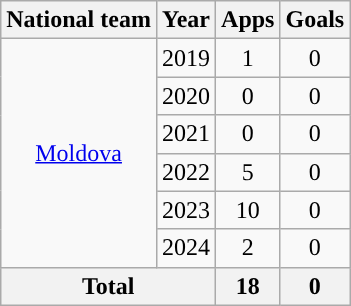<table class="wikitable" style="text-align:center">
<tr>
<th>National team</th>
<th>Year</th>
<th>Apps</th>
<th>Goals</th>
</tr>
<tr>
<td rowspan="6"><a href='#'>Moldova</a></td>
<td>2019</td>
<td>1</td>
<td>0</td>
</tr>
<tr>
<td>2020</td>
<td>0</td>
<td>0</td>
</tr>
<tr>
<td>2021</td>
<td>0</td>
<td>0</td>
</tr>
<tr>
<td>2022</td>
<td>5</td>
<td>0</td>
</tr>
<tr>
<td>2023</td>
<td>10</td>
<td>0</td>
</tr>
<tr>
<td>2024</td>
<td>2</td>
<td>0</td>
</tr>
<tr>
<th colspan=2>Total</th>
<th>18</th>
<th>0</th>
</tr>
</table>
